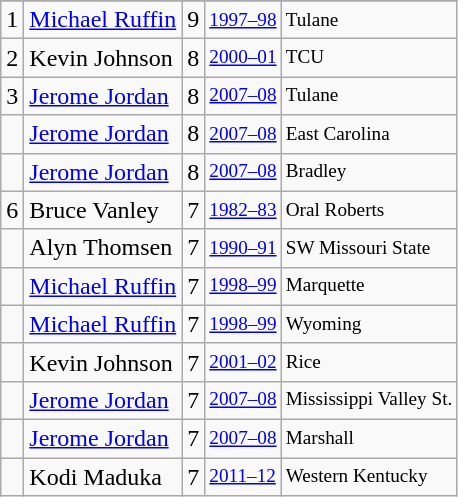<table class="wikitable">
<tr>
</tr>
<tr>
<td>1</td>
<td><a href='#'>Michael Ruffin</a></td>
<td>9</td>
<td style="font-size:80%;"><a href='#'>1997–98</a></td>
<td style="font-size:80%;">Tulane</td>
</tr>
<tr>
<td>2</td>
<td>Kevin Johnson</td>
<td>8</td>
<td style="font-size:80%;"><a href='#'>2000–01</a></td>
<td style="font-size:80%;">TCU</td>
</tr>
<tr>
<td>3</td>
<td><a href='#'>Jerome Jordan</a></td>
<td>8</td>
<td style="font-size:80%;"><a href='#'>2007–08</a></td>
<td style="font-size:80%;">Tulane</td>
</tr>
<tr>
<td></td>
<td><a href='#'>Jerome Jordan</a></td>
<td>8</td>
<td style="font-size:80%;"><a href='#'>2007–08</a></td>
<td style="font-size:80%;">East Carolina</td>
</tr>
<tr>
<td></td>
<td><a href='#'>Jerome Jordan</a></td>
<td>8</td>
<td style="font-size:80%;"><a href='#'>2007–08</a></td>
<td style="font-size:80%;">Bradley</td>
</tr>
<tr>
<td>6</td>
<td>Bruce Vanley</td>
<td>7</td>
<td style="font-size:80%;"><a href='#'>1982–83</a></td>
<td style="font-size:80%;">Oral Roberts</td>
</tr>
<tr>
<td></td>
<td>Alyn Thomsen</td>
<td>7</td>
<td style="font-size:80%;"><a href='#'>1990–91</a></td>
<td style="font-size:80%;">SW Missouri State</td>
</tr>
<tr>
<td></td>
<td><a href='#'>Michael Ruffin</a></td>
<td>7</td>
<td style="font-size:80%;"><a href='#'>1998–99</a></td>
<td style="font-size:80%;">Marquette</td>
</tr>
<tr>
<td></td>
<td><a href='#'>Michael Ruffin</a></td>
<td>7</td>
<td style="font-size:80%;"><a href='#'>1998–99</a></td>
<td style="font-size:80%;">Wyoming</td>
</tr>
<tr>
<td></td>
<td>Kevin Johnson</td>
<td>7</td>
<td style="font-size:80%;"><a href='#'>2001–02</a></td>
<td style="font-size:80%;">Rice</td>
</tr>
<tr>
<td></td>
<td><a href='#'>Jerome Jordan</a></td>
<td>7</td>
<td style="font-size:80%;"><a href='#'>2007–08</a></td>
<td style="font-size:80%;">Mississippi Valley St.</td>
</tr>
<tr>
<td></td>
<td><a href='#'>Jerome Jordan</a></td>
<td>7</td>
<td style="font-size:80%;"><a href='#'>2007–08</a></td>
<td style="font-size:80%;">Marshall</td>
</tr>
<tr>
<td></td>
<td>Kodi Maduka</td>
<td>7</td>
<td style="font-size:80%;"><a href='#'>2011–12</a></td>
<td style="font-size:80%;">Western Kentucky</td>
</tr>
</table>
